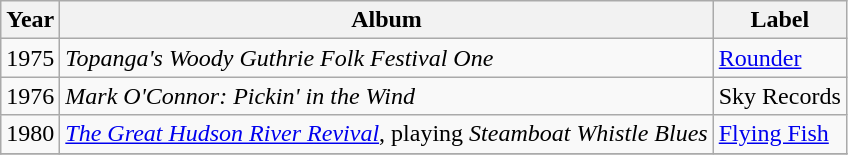<table class="wikitable">
<tr>
<th>Year</th>
<th>Album</th>
<th>Label</th>
</tr>
<tr>
<td>1975</td>
<td><em>Topanga's Woody Guthrie Folk Festival One</em></td>
<td><a href='#'>Rounder</a></td>
</tr>
<tr>
<td>1976</td>
<td><em>Mark O'Connor: Pickin' in the Wind</em></td>
<td>Sky Records</td>
</tr>
<tr>
<td>1980</td>
<td><em><a href='#'>The Great Hudson River Revival</a></em>, playing <em>Steamboat Whistle Blues</em></td>
<td><a href='#'>Flying Fish</a></td>
</tr>
<tr>
</tr>
</table>
